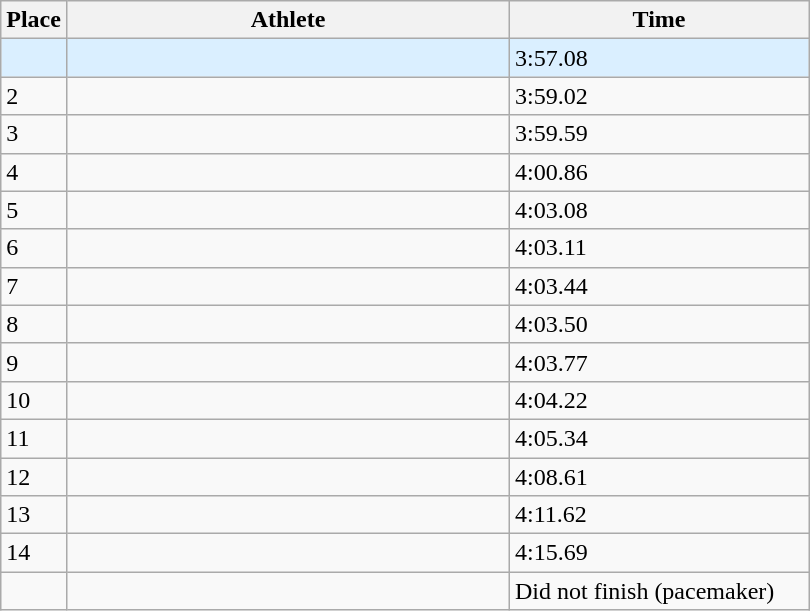<table class=wikitable>
<tr>
<th>Place</th>
<th style="width:18em">Athlete</th>
<th style="width:12em">Time</th>
</tr>
<tr style="background:#daefff;">
<td></td>
<td></td>
<td>3:57.08</td>
</tr>
<tr>
<td>2</td>
<td></td>
<td>3:59.02</td>
</tr>
<tr>
<td>3</td>
<td></td>
<td>3:59.59 </td>
</tr>
<tr>
<td>4</td>
<td></td>
<td>4:00.86</td>
</tr>
<tr>
<td>5</td>
<td></td>
<td>4:03.08</td>
</tr>
<tr>
<td>6</td>
<td></td>
<td>4:03.11</td>
</tr>
<tr>
<td>7</td>
<td></td>
<td>4:03.44</td>
</tr>
<tr>
<td>8</td>
<td></td>
<td>4:03.50</td>
</tr>
<tr>
<td>9</td>
<td></td>
<td>4:03.77</td>
</tr>
<tr>
<td>10</td>
<td></td>
<td>4:04.22</td>
</tr>
<tr>
<td>11</td>
<td></td>
<td>4:05.34</td>
</tr>
<tr>
<td>12</td>
<td></td>
<td>4:08.61</td>
</tr>
<tr>
<td>13</td>
<td></td>
<td>4:11.62</td>
</tr>
<tr>
<td>14</td>
<td></td>
<td>4:15.69</td>
</tr>
<tr>
<td> </td>
<td></td>
<td>Did not finish (pacemaker)</td>
</tr>
</table>
